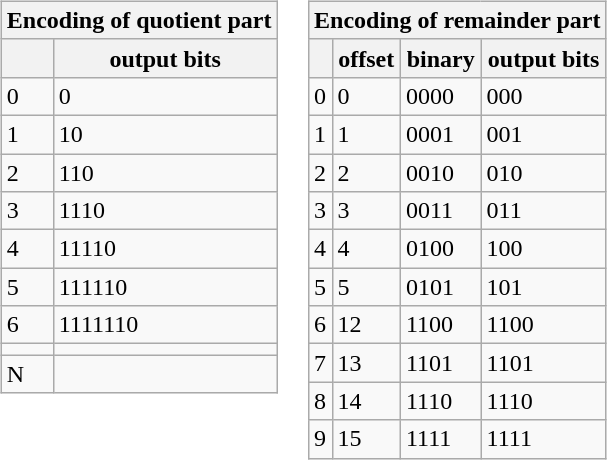<table style="margin:0">
<tr valign="top">
<td><br><table class="wikitable" style="margin:0 1em 0 0">
<tr>
<th colspan="2">Encoding of quotient part</th>
</tr>
<tr>
<th></th>
<th>output bits</th>
</tr>
<tr>
<td>0</td>
<td>0</td>
</tr>
<tr>
<td>1</td>
<td>10</td>
</tr>
<tr>
<td>2</td>
<td>110</td>
</tr>
<tr>
<td>3</td>
<td>1110</td>
</tr>
<tr>
<td>4</td>
<td>11110</td>
</tr>
<tr>
<td>5</td>
<td>111110</td>
</tr>
<tr>
<td>6</td>
<td>1111110</td>
</tr>
<tr>
<td></td>
<td></td>
</tr>
<tr>
<td>N</td>
<td></td>
</tr>
</table>
</td>
<td><br><table class="wikitable" style="margin:0">
<tr>
<th colspan="4">Encoding of remainder part</th>
</tr>
<tr>
<th></th>
<th>offset</th>
<th>binary</th>
<th>output bits</th>
</tr>
<tr>
<td>0</td>
<td>0</td>
<td>0000</td>
<td>000</td>
</tr>
<tr>
<td>1</td>
<td>1</td>
<td>0001</td>
<td>001</td>
</tr>
<tr>
<td>2</td>
<td>2</td>
<td>0010</td>
<td>010</td>
</tr>
<tr>
<td>3</td>
<td>3</td>
<td>0011</td>
<td>011</td>
</tr>
<tr>
<td>4</td>
<td>4</td>
<td>0100</td>
<td>100</td>
</tr>
<tr>
<td>5</td>
<td>5</td>
<td>0101</td>
<td>101</td>
</tr>
<tr>
<td>6</td>
<td>12</td>
<td>1100</td>
<td>1100</td>
</tr>
<tr>
<td>7</td>
<td>13</td>
<td>1101</td>
<td>1101</td>
</tr>
<tr>
<td>8</td>
<td>14</td>
<td>1110</td>
<td>1110</td>
</tr>
<tr>
<td>9</td>
<td>15</td>
<td>1111</td>
<td>1111</td>
</tr>
</table>
</td>
</tr>
</table>
